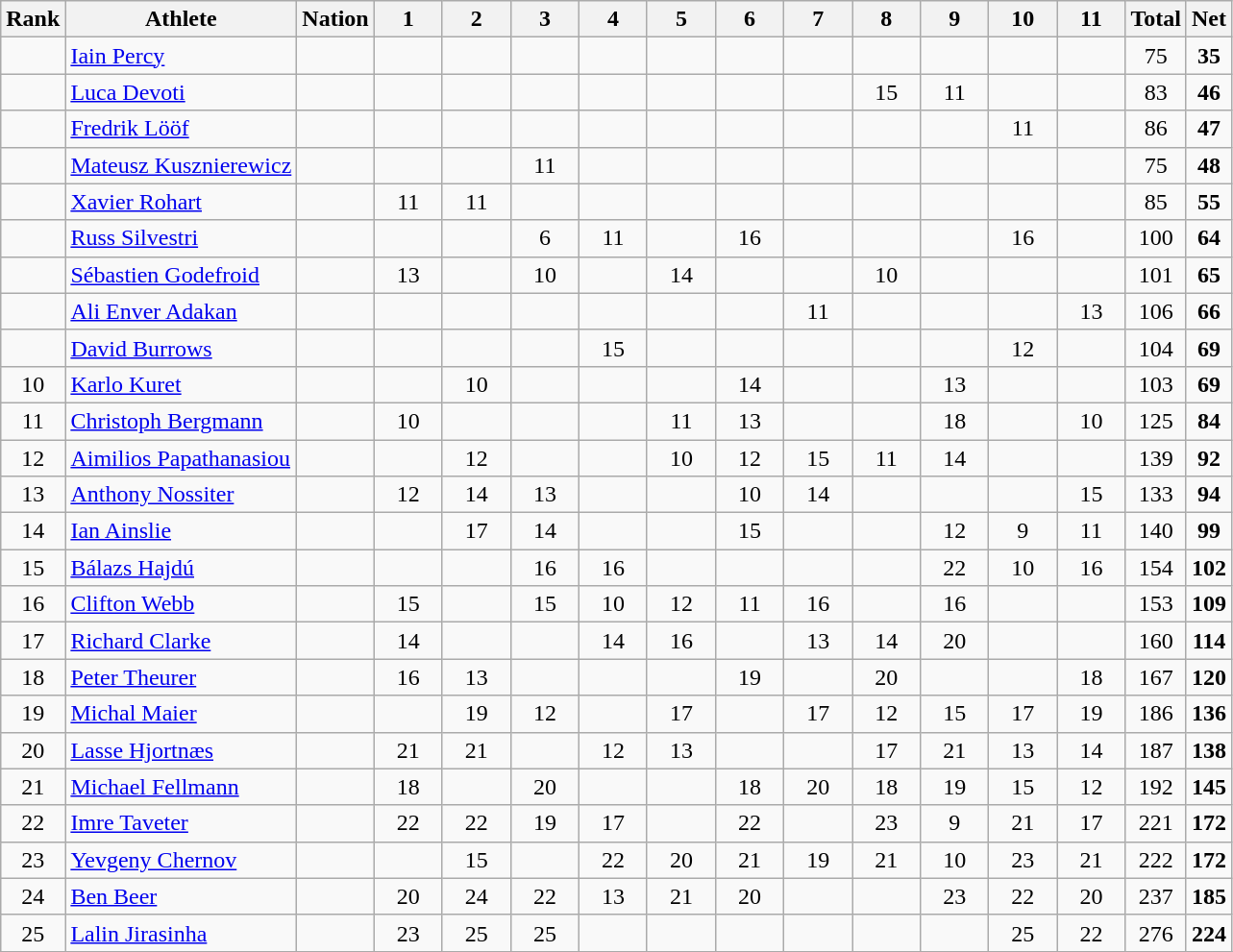<table class="sortable wikitable" style="text-align:center;">
<tr>
<th>Rank</th>
<th>Athlete</th>
<th>Nation</th>
<th width=40>1</th>
<th width=40>2</th>
<th width=40>3</th>
<th width=40>4</th>
<th width=40>5</th>
<th width=40>6</th>
<th width=40>7</th>
<th width=40>8</th>
<th width=40>9</th>
<th width=40>10</th>
<th width=40>11</th>
<th>Total</th>
<th>Net</th>
</tr>
<tr>
<td></td>
<td align=left><a href='#'>Iain Percy</a></td>
<td></td>
<td></td>
<td></td>
<td></td>
<td></td>
<td></td>
<td></td>
<td></td>
<td></td>
<td></td>
<td></td>
<td></td>
<td>75</td>
<td><strong>35</strong></td>
</tr>
<tr>
<td></td>
<td align=left><a href='#'>Luca Devoti</a></td>
<td></td>
<td></td>
<td></td>
<td></td>
<td></td>
<td></td>
<td></td>
<td></td>
<td>15</td>
<td>11</td>
<td></td>
<td></td>
<td>83</td>
<td><strong>46</strong></td>
</tr>
<tr>
<td></td>
<td align=left><a href='#'>Fredrik Lööf</a></td>
<td></td>
<td></td>
<td></td>
<td></td>
<td></td>
<td></td>
<td></td>
<td></td>
<td></td>
<td></td>
<td>11</td>
<td></td>
<td>86</td>
<td><strong>47</strong></td>
</tr>
<tr>
<td></td>
<td align=left><a href='#'>Mateusz Kusznierewicz</a></td>
<td></td>
<td></td>
<td></td>
<td>11</td>
<td></td>
<td></td>
<td></td>
<td></td>
<td></td>
<td></td>
<td></td>
<td></td>
<td>75</td>
<td><strong>48</strong></td>
</tr>
<tr>
<td></td>
<td align=left><a href='#'>Xavier Rohart</a></td>
<td></td>
<td>11</td>
<td>11</td>
<td></td>
<td></td>
<td></td>
<td></td>
<td></td>
<td></td>
<td></td>
<td></td>
<td></td>
<td>85</td>
<td><strong>55</strong></td>
</tr>
<tr>
<td></td>
<td align=left><a href='#'>Russ Silvestri</a></td>
<td></td>
<td></td>
<td></td>
<td>6</td>
<td>11</td>
<td></td>
<td>16</td>
<td></td>
<td></td>
<td></td>
<td>16</td>
<td></td>
<td>100</td>
<td><strong>64</strong></td>
</tr>
<tr>
<td></td>
<td align=left><a href='#'>Sébastien Godefroid</a></td>
<td></td>
<td>13</td>
<td></td>
<td>10</td>
<td></td>
<td>14</td>
<td></td>
<td></td>
<td>10</td>
<td></td>
<td></td>
<td></td>
<td>101</td>
<td><strong>65</strong></td>
</tr>
<tr>
<td></td>
<td align=left><a href='#'>Ali Enver Adakan</a></td>
<td></td>
<td></td>
<td></td>
<td></td>
<td></td>
<td></td>
<td></td>
<td>11</td>
<td></td>
<td></td>
<td></td>
<td>13</td>
<td>106</td>
<td><strong>66</strong></td>
</tr>
<tr>
<td></td>
<td align=left><a href='#'>David Burrows</a></td>
<td></td>
<td></td>
<td></td>
<td></td>
<td>15</td>
<td></td>
<td></td>
<td></td>
<td></td>
<td></td>
<td>12</td>
<td></td>
<td>104</td>
<td><strong>69</strong></td>
</tr>
<tr>
<td>10</td>
<td align=left><a href='#'>Karlo Kuret</a></td>
<td></td>
<td></td>
<td>10</td>
<td></td>
<td></td>
<td></td>
<td>14</td>
<td></td>
<td></td>
<td>13</td>
<td></td>
<td></td>
<td>103</td>
<td><strong>69</strong></td>
</tr>
<tr>
<td>11</td>
<td align=left><a href='#'>Christoph Bergmann</a></td>
<td></td>
<td>10</td>
<td></td>
<td></td>
<td></td>
<td>11</td>
<td>13</td>
<td></td>
<td></td>
<td>18</td>
<td></td>
<td>10</td>
<td>125</td>
<td><strong>84</strong></td>
</tr>
<tr>
<td>12</td>
<td align=left><a href='#'>Aimilios Papathanasiou</a></td>
<td></td>
<td></td>
<td>12</td>
<td></td>
<td></td>
<td>10</td>
<td>12</td>
<td>15</td>
<td>11</td>
<td>14</td>
<td></td>
<td></td>
<td>139</td>
<td><strong>92</strong></td>
</tr>
<tr>
<td>13</td>
<td align=left><a href='#'>Anthony Nossiter</a></td>
<td></td>
<td>12</td>
<td>14</td>
<td>13</td>
<td></td>
<td></td>
<td>10</td>
<td>14</td>
<td></td>
<td></td>
<td></td>
<td>15</td>
<td>133</td>
<td><strong>94</strong></td>
</tr>
<tr>
<td>14</td>
<td align=left><a href='#'>Ian Ainslie</a></td>
<td></td>
<td></td>
<td>17</td>
<td>14</td>
<td></td>
<td></td>
<td>15</td>
<td></td>
<td></td>
<td>12</td>
<td>9</td>
<td>11</td>
<td>140</td>
<td><strong>99</strong></td>
</tr>
<tr>
<td>15</td>
<td align=left><a href='#'>Bálazs Hajdú</a></td>
<td></td>
<td></td>
<td></td>
<td>16</td>
<td>16</td>
<td></td>
<td></td>
<td></td>
<td></td>
<td>22</td>
<td>10</td>
<td>16</td>
<td>154</td>
<td><strong>102</strong></td>
</tr>
<tr>
<td>16</td>
<td align=left><a href='#'>Clifton Webb</a></td>
<td></td>
<td>15</td>
<td></td>
<td>15</td>
<td>10</td>
<td>12</td>
<td>11</td>
<td>16</td>
<td></td>
<td>16</td>
<td></td>
<td></td>
<td>153</td>
<td><strong>109</strong></td>
</tr>
<tr>
<td>17</td>
<td align=left><a href='#'>Richard Clarke</a></td>
<td></td>
<td>14</td>
<td></td>
<td></td>
<td>14</td>
<td>16</td>
<td></td>
<td>13</td>
<td>14</td>
<td>20</td>
<td></td>
<td></td>
<td>160</td>
<td><strong>114</strong></td>
</tr>
<tr>
<td>18</td>
<td align=left><a href='#'>Peter Theurer</a></td>
<td></td>
<td>16</td>
<td>13</td>
<td></td>
<td></td>
<td></td>
<td>19</td>
<td></td>
<td>20</td>
<td></td>
<td></td>
<td>18</td>
<td>167</td>
<td><strong>120</strong></td>
</tr>
<tr>
<td>19</td>
<td align=left><a href='#'>Michal Maier</a></td>
<td></td>
<td></td>
<td>19</td>
<td>12</td>
<td></td>
<td>17</td>
<td></td>
<td>17</td>
<td>12</td>
<td>15</td>
<td>17</td>
<td>19</td>
<td>186</td>
<td><strong>136</strong></td>
</tr>
<tr>
<td>20</td>
<td align=left><a href='#'>Lasse Hjortnæs</a></td>
<td></td>
<td>21</td>
<td>21</td>
<td></td>
<td>12</td>
<td>13</td>
<td></td>
<td></td>
<td>17</td>
<td>21</td>
<td>13</td>
<td>14</td>
<td>187</td>
<td><strong>138</strong></td>
</tr>
<tr>
<td>21</td>
<td align=left><a href='#'>Michael Fellmann</a></td>
<td></td>
<td>18</td>
<td></td>
<td>20</td>
<td></td>
<td></td>
<td>18</td>
<td>20</td>
<td>18</td>
<td>19</td>
<td>15</td>
<td>12</td>
<td>192</td>
<td><strong>145</strong></td>
</tr>
<tr>
<td>22</td>
<td align=left><a href='#'>Imre Taveter</a></td>
<td></td>
<td>22</td>
<td>22</td>
<td>19</td>
<td>17</td>
<td></td>
<td>22</td>
<td></td>
<td>23</td>
<td>9</td>
<td>21</td>
<td>17</td>
<td>221</td>
<td><strong>172</strong></td>
</tr>
<tr>
<td>23</td>
<td align=left><a href='#'>Yevgeny Chernov</a></td>
<td></td>
<td></td>
<td>15</td>
<td></td>
<td>22</td>
<td>20</td>
<td>21</td>
<td>19</td>
<td>21</td>
<td>10</td>
<td>23</td>
<td>21</td>
<td>222</td>
<td><strong>172</strong></td>
</tr>
<tr>
<td>24</td>
<td align=left><a href='#'>Ben Beer</a></td>
<td></td>
<td>20</td>
<td>24</td>
<td>22</td>
<td>13</td>
<td>21</td>
<td>20</td>
<td></td>
<td></td>
<td>23</td>
<td>22</td>
<td>20</td>
<td>237</td>
<td><strong>185</strong></td>
</tr>
<tr>
<td>25</td>
<td align=left><a href='#'>Lalin Jirasinha</a></td>
<td></td>
<td>23</td>
<td>25</td>
<td>25</td>
<td></td>
<td></td>
<td></td>
<td></td>
<td></td>
<td></td>
<td>25</td>
<td>22</td>
<td>276</td>
<td><strong>224</strong></td>
</tr>
<tr>
</tr>
</table>
